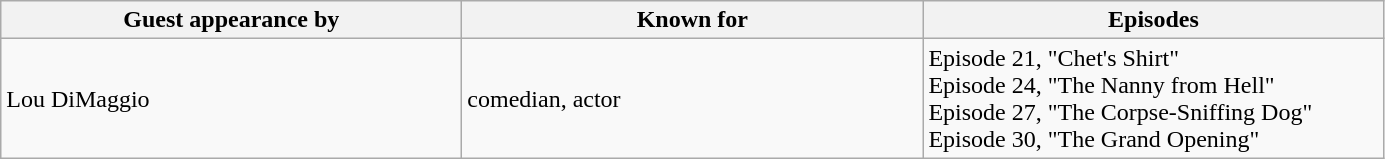<table class="wikitable">
<tr>
<th scope="col" style="width:300px;">Guest appearance by</th>
<th scope="col" style="width:300px;">Known for</th>
<th scope="col" style="width:300px;">Episodes</th>
</tr>
<tr>
<td>Lou DiMaggio</td>
<td>comedian, actor</td>
<td>Episode 21, "Chet's Shirt"<br>Episode 24, "The Nanny from Hell"<br>Episode 27, "The Corpse-Sniffing Dog"<br>Episode 30, "The Grand Opening"</td>
</tr>
</table>
